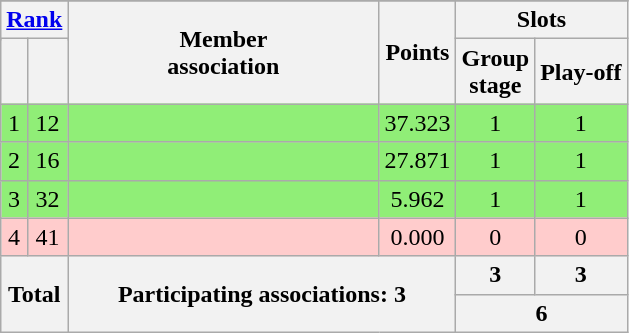<table class="wikitable" style="text-align:center">
<tr>
</tr>
<tr>
<th colspan=2 rowspan=2><a href='#'>Rank</a></th>
<th rowspan=3 width=200>Member<br>association</th>
<th rowspan=3>Points</th>
<th colspan=3>Slots</th>
</tr>
<tr>
<th rowspan=2>Group<br>stage</th>
<th rowspan=2>Play-off</th>
</tr>
<tr>
<th></th>
<th></th>
</tr>
<tr bgcolor=#90ee77>
<td>1</td>
<td>12</td>
<td align=left></td>
<td>37.323</td>
<td>1</td>
<td>1</td>
</tr>
<tr bgcolor=#90ee77>
<td>2</td>
<td>16</td>
<td align=left></td>
<td>27.871</td>
<td>1</td>
<td>1</td>
</tr>
<tr bgcolor=#90ee77>
<td>3</td>
<td>32</td>
<td align=left></td>
<td>5.962</td>
<td>1</td>
<td>1</td>
</tr>
<tr bgcolor=#ffcccc>
<td>4</td>
<td>41</td>
<td align=left></td>
<td>0.000</td>
<td>0</td>
<td>0</td>
</tr>
<tr>
<th colspan=2 rowspan=2>Total</th>
<th colspan=2 rowspan=2>Participating associations: 3</th>
<th>3</th>
<th>3</th>
</tr>
<tr>
<th colspan=3>6</th>
</tr>
</table>
